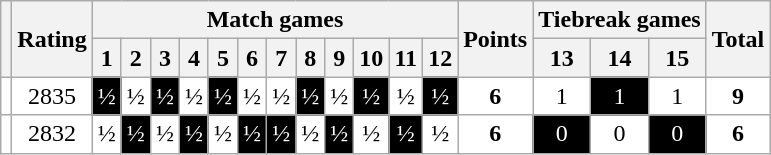<table class="wikitable" style="text-align:center; background:white; color:black">
<tr>
<th rowspan=2></th>
<th rowspan=2>Rating</th>
<th colspan=12>Match games</th>
<th rowspan=2>Points</th>
<th colspan=3>Tiebreak games</th>
<th rowspan=2>Total</th>
</tr>
<tr>
<th>1</th>
<th>2</th>
<th>3</th>
<th>4</th>
<th>5</th>
<th>6</th>
<th>7</th>
<th>8</th>
<th>9</th>
<th>10</th>
<th>11</th>
<th>12</th>
<th>13</th>
<th>14</th>
<th>15</th>
</tr>
<tr>
<td align=left></td>
<td>2835</td>
<td style="background:black; color:white">½</td>
<td>½</td>
<td style="background:black; color:white">½</td>
<td>½</td>
<td style="background:black; color:white">½</td>
<td>½</td>
<td>½</td>
<td style="background:black; color:white">½</td>
<td>½</td>
<td style="background:black; color:white">½</td>
<td>½</td>
<td style="background:black; color:white">½</td>
<td><strong>6</strong></td>
<td>1</td>
<td style="background:black; color:white">1</td>
<td>1</td>
<td><strong>9</strong></td>
</tr>
<tr>
<td align=left></td>
<td>2832</td>
<td>½</td>
<td style="background:black; color:white">½</td>
<td>½</td>
<td style="background:black; color:white">½</td>
<td>½</td>
<td style="background:black; color:white">½</td>
<td style="background:black; color:white">½</td>
<td>½</td>
<td style="background:black; color:white">½</td>
<td>½</td>
<td style="background:black; color:white">½</td>
<td>½</td>
<td><strong>6</strong></td>
<td style="background:black; color:white">0</td>
<td>0</td>
<td style="background:black; color:white">0</td>
<td><strong>6</strong></td>
</tr>
</table>
